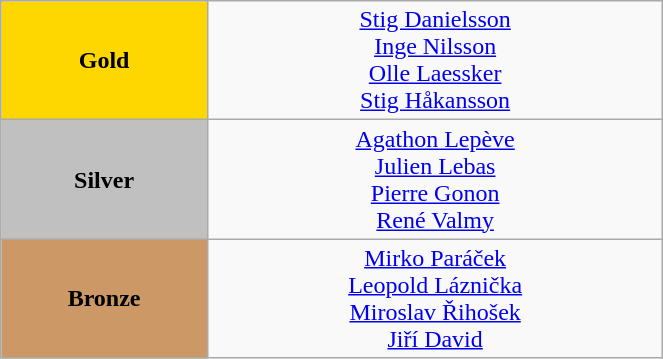<table class="wikitable" style="text-align:center; " width="35%">
<tr>
<td bgcolor="gold"><strong>Gold</strong></td>
<td><a href='#'>Stig Danielsson</a><br><a href='#'>Inge Nilsson</a><br><a href='#'>Olle Laessker</a><br><a href='#'>Stig Håkansson</a><br><small><em></em></small></td>
</tr>
<tr>
<td bgcolor="silver"><strong>Silver</strong></td>
<td><a href='#'>Agathon Lepève</a><br><a href='#'>Julien Lebas</a><br><a href='#'>Pierre Gonon</a><br><a href='#'>René Valmy</a><br><small><em></em></small></td>
</tr>
<tr>
<td bgcolor="CC9966"><strong>Bronze</strong></td>
<td><a href='#'>Mirko Paráček</a><br><a href='#'>Leopold Láznička</a><br><a href='#'>Miroslav Řihošek</a><br><a href='#'>Jiří David</a><br><small><em></em></small></td>
</tr>
</table>
